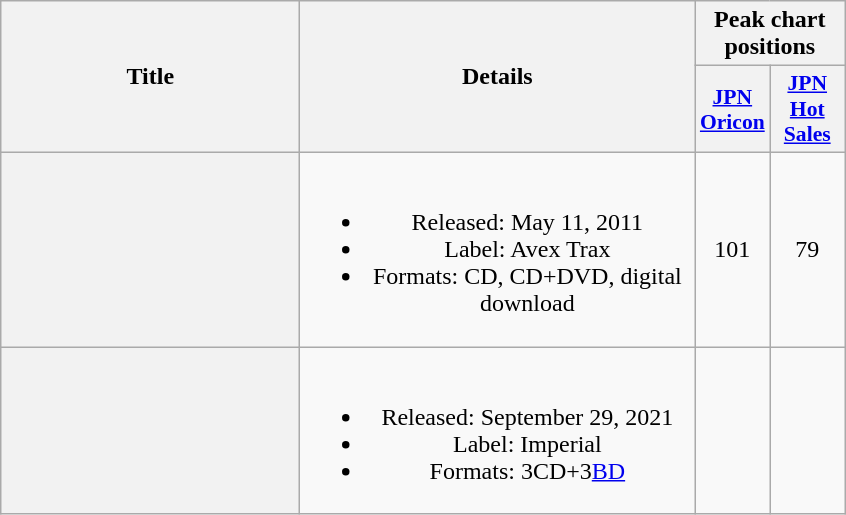<table class="wikitable plainrowheaders" style="text-align:center;">
<tr>
<th scope="col" rowspan="2" style="width:12em;">Title</th>
<th scope="col" rowspan="2" style="width:16em;">Details</th>
<th scope="col" colspan="2">Peak chart positions</th>
</tr>
<tr>
<th scope="col" style="width:3em;font-size:90%;"><a href='#'>JPN<br>Oricon</a><br></th>
<th scope="col" style="width:3em;font-size:90%;"><a href='#'>JPN<br>Hot<br>Sales</a><br></th>
</tr>
<tr>
<th scope="row"></th>
<td><br><ul><li>Released: May 11, 2011</li><li>Label: Avex Trax</li><li>Formats: CD, CD+DVD, digital download</li></ul></td>
<td>101</td>
<td>79</td>
</tr>
<tr>
<th scope="row"></th>
<td><br><ul><li>Released: September 29, 2021</li><li>Label: Imperial</li><li>Formats: 3CD+3<a href='#'>BD</a></li></ul></td>
<td></td>
<td></td>
</tr>
</table>
